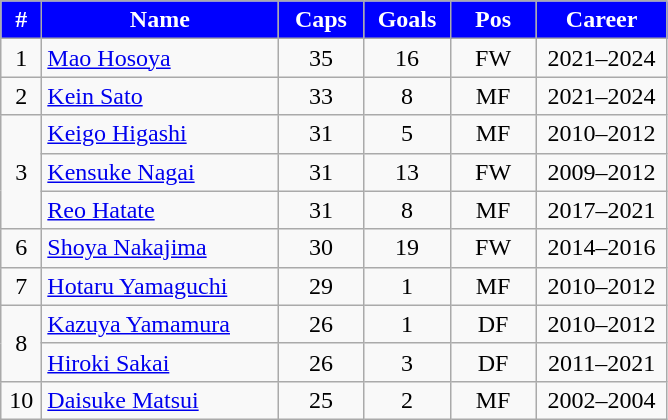<table class="wikitable sortable" style="text-align:center">
<tr>
<th style="width:20px;background:blue;color:white">#</th>
<th style="width:150px;background:blue;color:white">Name</th>
<th style="width:50px;background:blue;color:white">Caps</th>
<th style="width:50px;background:blue;color:white">Goals</th>
<th style="width:50px;background:blue;color:white">Pos</th>
<th style="width:80px;background:blue;color:white">Career</th>
</tr>
<tr>
<td>1</td>
<td style="text-align:left"><a href='#'>Mao Hosoya</a></td>
<td>35</td>
<td>16</td>
<td>FW</td>
<td>2021–2024</td>
</tr>
<tr>
<td>2</td>
<td style="text-align:left"><a href='#'>Kein Sato</a></td>
<td>33</td>
<td>8</td>
<td>MF</td>
<td>2021–2024</td>
</tr>
<tr>
<td rowspan="3">3</td>
<td style="text-align:left"><a href='#'>Keigo Higashi</a></td>
<td>31</td>
<td>5</td>
<td>MF</td>
<td>2010–2012</td>
</tr>
<tr>
<td style="text-align:left"><a href='#'>Kensuke Nagai</a></td>
<td>31</td>
<td>13</td>
<td>FW</td>
<td>2009–2012</td>
</tr>
<tr>
<td style="text-align:left"><a href='#'>Reo Hatate</a></td>
<td>31</td>
<td>8</td>
<td>MF</td>
<td>2017–2021</td>
</tr>
<tr>
<td>6</td>
<td style="text-align:left"><a href='#'>Shoya Nakajima</a></td>
<td>30</td>
<td>19</td>
<td>FW</td>
<td>2014–2016</td>
</tr>
<tr>
<td>7</td>
<td style="text-align:left"><a href='#'>Hotaru Yamaguchi</a></td>
<td>29</td>
<td>1</td>
<td>MF</td>
<td>2010–2012</td>
</tr>
<tr>
<td rowspan="2">8</td>
<td style="text-align:left"><a href='#'>Kazuya Yamamura</a></td>
<td>26</td>
<td>1</td>
<td>DF</td>
<td>2010–2012</td>
</tr>
<tr>
<td style="text-align:left"><a href='#'>Hiroki Sakai</a></td>
<td>26</td>
<td>3</td>
<td>DF</td>
<td>2011–2021</td>
</tr>
<tr>
<td>10</td>
<td style="text-align:left"><a href='#'>Daisuke Matsui</a></td>
<td>25</td>
<td>2</td>
<td>MF</td>
<td>2002–2004</td>
</tr>
</table>
